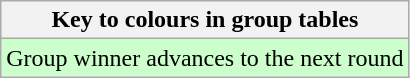<table class="wikitable">
<tr>
<th>Key to colours in group tables</th>
</tr>
<tr bgcolor=#ccffcc>
<td>Group winner advances to the next round</td>
</tr>
</table>
